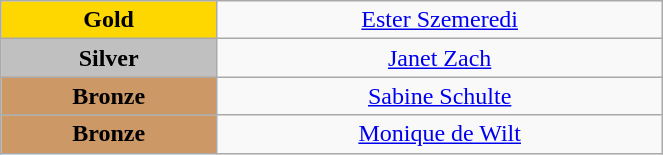<table class="wikitable" style="text-align:center; " width="35%">
<tr>
<td bgcolor="gold"><strong>Gold</strong></td>
<td><a href='#'>Ester Szemeredi</a><br>  <small><em></em></small></td>
</tr>
<tr>
<td bgcolor="silver"><strong>Silver</strong></td>
<td><a href='#'>Janet Zach</a><br>  <small><em></em></small></td>
</tr>
<tr>
<td bgcolor="CC9966"><strong>Bronze</strong></td>
<td><a href='#'>Sabine Schulte</a><br>  <small><em></em></small></td>
</tr>
<tr>
<td bgcolor="CC9966"><strong>Bronze</strong></td>
<td><a href='#'>Monique de Wilt</a><br>  <small><em></em></small></td>
</tr>
</table>
